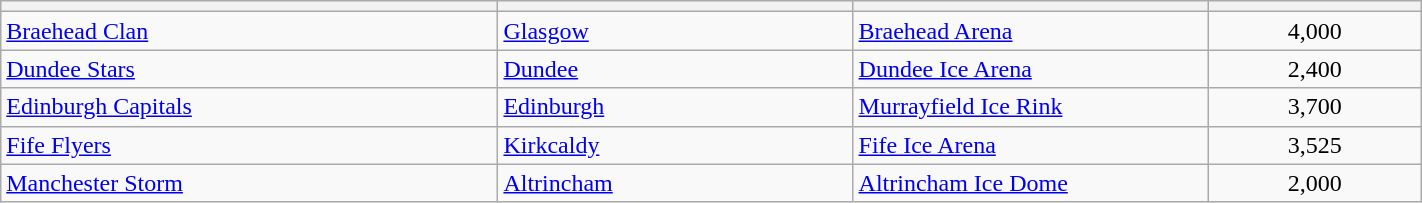<table class="wikitable" style="width: 75%">
<tr>
<th style="width:35%;"></th>
<th style="width:25%;"></th>
<th style="width:25%;"></th>
<th style="width:15%;"></th>
</tr>
<tr align=left>
<td><a href='#'>Braehead Clan</a></td>
<td> <a href='#'>Glasgow</a></td>
<td><a href='#'>Braehead Arena</a></td>
<td align=center>4,000</td>
</tr>
<tr align=left>
<td><a href='#'>Dundee Stars</a></td>
<td> <a href='#'>Dundee</a></td>
<td><a href='#'>Dundee Ice Arena</a></td>
<td align=center>2,400</td>
</tr>
<tr align=left>
<td><a href='#'>Edinburgh Capitals</a></td>
<td> <a href='#'>Edinburgh</a></td>
<td><a href='#'>Murrayfield Ice Rink</a></td>
<td align=center>3,700</td>
</tr>
<tr align=left>
<td><a href='#'>Fife Flyers</a></td>
<td> <a href='#'>Kirkcaldy</a></td>
<td><a href='#'>Fife Ice Arena</a></td>
<td align=center>3,525</td>
</tr>
<tr align=left>
<td><a href='#'>Manchester Storm</a></td>
<td> <a href='#'>Altrincham</a></td>
<td><a href='#'>Altrincham Ice Dome</a></td>
<td align=center>2,000</td>
</tr>
</table>
